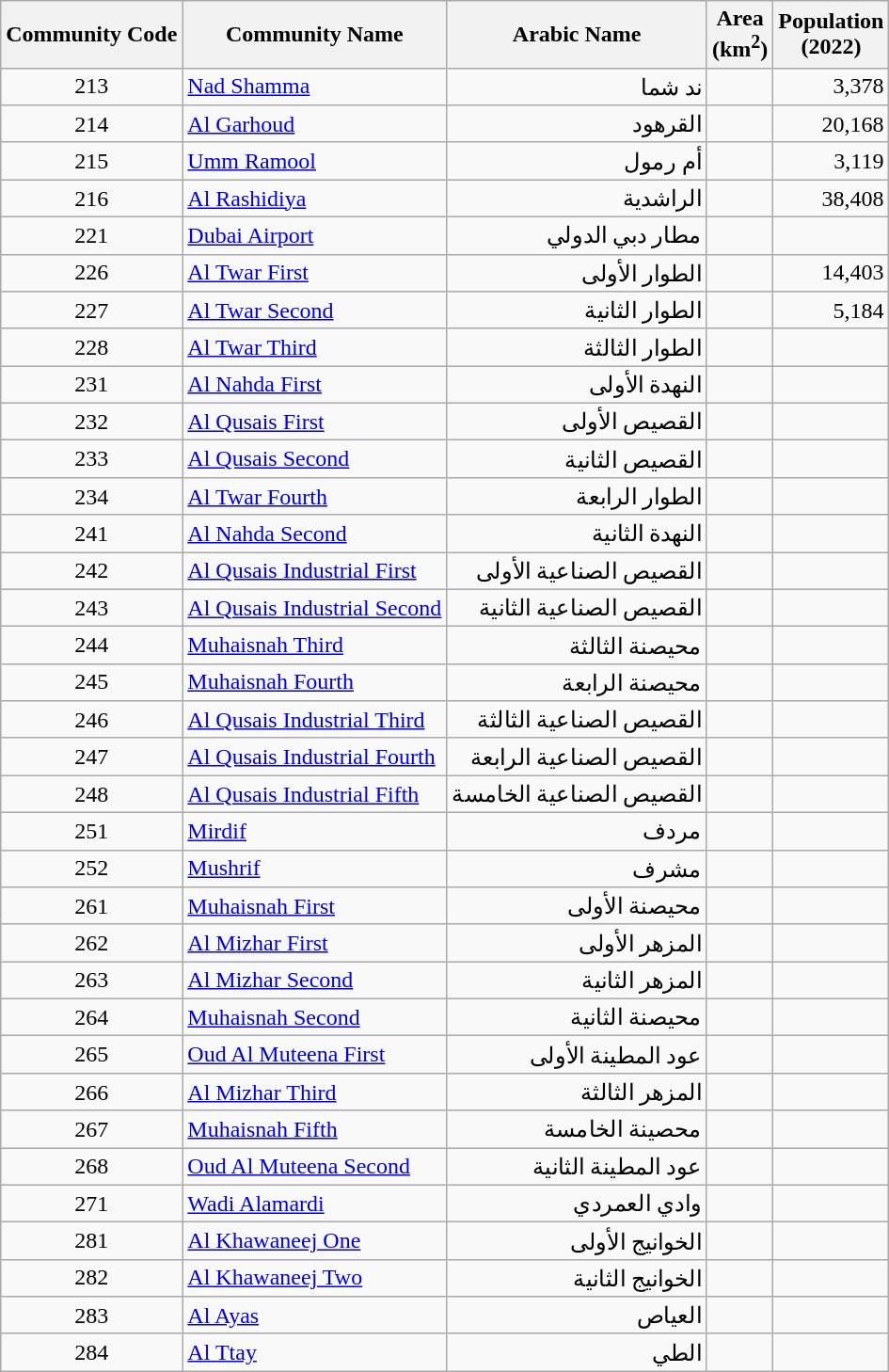<table class="wikitable sortable">
<tr>
<th>Community Code<br></th>
<th>Community Name<br></th>
<th>Arabic Name<br></th>
<th>Area<br>(km<sup>2</sup>)</th>
<th>Population<br>(2022)</th>
</tr>
<tr>
<td align="center">213</td>
<td><a href='#'>Nad Shamma</a></td>
<td align="right">ند شما</td>
<td align="right"></td>
<td align="right">3,378</td>
</tr>
<tr>
<td align="center">214</td>
<td><a href='#'>Al Garhoud</a></td>
<td align="right">القرهود</td>
<td align="right"></td>
<td align="right">20,168</td>
</tr>
<tr>
<td align="center">215</td>
<td><a href='#'>Umm Ramool</a></td>
<td align="right">أم رمول</td>
<td align="right"></td>
<td align="right">3,119</td>
</tr>
<tr>
<td align="center">216</td>
<td><a href='#'>Al Rashidiya</a></td>
<td align="right">الراشدية</td>
<td align="right"></td>
<td align="right">38,408</td>
</tr>
<tr>
<td align="center">221</td>
<td><a href='#'>Dubai Airport</a></td>
<td align="right">مطار دبي الدولي</td>
<td align="right"></td>
<td align="right"></td>
</tr>
<tr>
<td align="center">226</td>
<td><a href='#'>Al Twar First</a></td>
<td align="right">الطوار الأولى</td>
<td align="right"></td>
<td align="right">14,403</td>
</tr>
<tr>
<td align="center">227</td>
<td><a href='#'>Al Twar Second</a></td>
<td align="right">الطوار الثانية</td>
<td align="right"></td>
<td align="right">5,184</td>
</tr>
<tr>
<td align="center">228</td>
<td><a href='#'>Al Twar Third</a></td>
<td align="right">الطوار الثالثة</td>
<td align="right"></td>
<td align="right"></td>
</tr>
<tr>
<td align="center">231</td>
<td><a href='#'>Al Nahda First</a></td>
<td align="right">النهدة الأولى</td>
<td align="right"></td>
<td align="right"></td>
</tr>
<tr>
<td align="center">232</td>
<td><a href='#'>Al Qusais First</a></td>
<td align="right">القصيص الأولى</td>
<td align="right"></td>
<td align="right"></td>
</tr>
<tr>
<td align="center">233</td>
<td><a href='#'>Al Qusais Second</a></td>
<td align="right">القصيص الثانية</td>
<td align="right"></td>
<td align="right"></td>
</tr>
<tr>
<td align="center">234</td>
<td><a href='#'>Al Twar Fourth</a></td>
<td align="right">الطوار الرابعة</td>
<td align="right"></td>
<td align="right"></td>
</tr>
<tr>
<td align="center">241</td>
<td><a href='#'>Al Nahda Second</a></td>
<td align="right">النهدة الثانية</td>
<td align="right"></td>
<td align="right"></td>
</tr>
<tr>
<td align="center">242</td>
<td><a href='#'>Al Qusais Industrial First</a></td>
<td align="right">القصيص الصناعية الأولى</td>
<td align="right"></td>
<td align="right"></td>
</tr>
<tr>
<td align="center">243</td>
<td><a href='#'>Al Qusais Industrial Second</a></td>
<td align="right">القصيص الصناعية الثانية</td>
<td align="right"></td>
<td align="right"></td>
</tr>
<tr>
<td align="center">244</td>
<td><a href='#'>Muhaisnah Third</a></td>
<td align="right">محيصنة الثالثة</td>
<td align="right"></td>
<td align="right"></td>
</tr>
<tr>
<td align="center">245</td>
<td><a href='#'>Muhaisnah Fourth</a></td>
<td align="right">محيصنة الرابعة</td>
<td align="right"></td>
<td align="right"></td>
</tr>
<tr>
<td align="center">246</td>
<td><a href='#'>Al Qusais Industrial Third</a></td>
<td align="right">القصيص الصناعية الثالثة</td>
<td align="right"></td>
<td align="right"></td>
</tr>
<tr>
<td align="center">247</td>
<td><a href='#'>Al Qusais Industrial Fourth</a></td>
<td align="right">القصيص الصناعية الرابعة</td>
<td align="right"></td>
<td align="right"></td>
</tr>
<tr>
<td align="center">248</td>
<td><a href='#'>Al Qusais Industrial Fifth</a></td>
<td align="right">القصيص الصناعية الخامسة</td>
<td align="right"></td>
<td align="right"></td>
</tr>
<tr>
<td align="center">251</td>
<td><a href='#'>Mirdif</a></td>
<td align="right">مردف</td>
<td align="right"></td>
<td align="right"></td>
</tr>
<tr>
<td align="center">252</td>
<td><a href='#'>Mushrif</a></td>
<td align="right">مشرف</td>
<td align="right"></td>
<td align="right"></td>
</tr>
<tr>
<td align="center">261</td>
<td><a href='#'>Muhaisnah First</a></td>
<td align="right">محيصنة الأولى</td>
<td align="right"></td>
<td align="right"></td>
</tr>
<tr>
<td align="center">262</td>
<td><a href='#'>Al Mizhar First</a></td>
<td align="right">المزهر الأولى</td>
<td align="right"></td>
<td align="right"></td>
</tr>
<tr>
<td align="center">263</td>
<td><a href='#'>Al Mizhar Second</a></td>
<td align="right">المزهر الثانية</td>
<td align="right"></td>
<td align="right"></td>
</tr>
<tr>
<td align="center">264</td>
<td><a href='#'>Muhaisnah Second</a></td>
<td align="right">محيصنة الثانية</td>
<td align="right"></td>
<td align="right"></td>
</tr>
<tr>
<td align="center">265</td>
<td><a href='#'>Oud Al Muteena First</a></td>
<td align="right">عود المطينة الأولى</td>
<td align="right"></td>
<td align="right"></td>
</tr>
<tr>
<td align="center">266</td>
<td><a href='#'>Al Mizhar Third</a></td>
<td align="right">المزهر الثالثة</td>
<td align="right"></td>
<td align="right"></td>
</tr>
<tr>
<td align="center">267</td>
<td><a href='#'>Muhaisnah Fifth</a></td>
<td align="right">محصينة الخامسة</td>
<td align="right"></td>
<td align="right"></td>
</tr>
<tr>
<td align="center">268</td>
<td><a href='#'>Oud Al Muteena Second</a></td>
<td align="right">عود المطينة الثانية</td>
<td align="right"></td>
<td align="right"></td>
</tr>
<tr>
<td align="center">271</td>
<td><a href='#'>Wadi Alamardi</a></td>
<td align="right">وادي العمردي</td>
<td align="right"></td>
<td align="right"></td>
</tr>
<tr>
<td align="center">281</td>
<td><a href='#'>Al Khawaneej One</a></td>
<td align="right">الخوانيج الأولى</td>
<td align="right"></td>
<td align="right"></td>
</tr>
<tr>
<td align="center">282</td>
<td><a href='#'>Al Khawaneej Two</a></td>
<td align="right">الخوانيج الثانية</td>
<td align="right"></td>
<td align="right"></td>
</tr>
<tr>
<td align="center">283</td>
<td><a href='#'>Al Ayas</a></td>
<td align="right">العياص</td>
<td align="right"></td>
<td align="right"></td>
</tr>
<tr>
<td align="center">284</td>
<td><a href='#'>Al Ttay</a></td>
<td align="right">الطي</td>
<td align="right"></td>
<td align="right"></td>
</tr>
</table>
